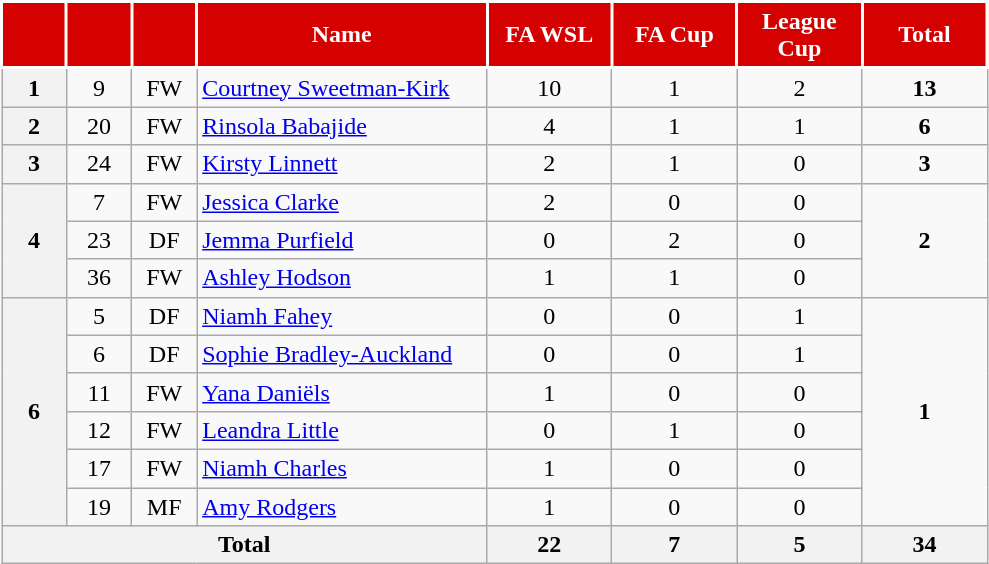<table class="wikitable" style="text-align:center;">
<tr>
<th style="background:#d50000;color:white;border:2px solid #ffffff; width:35px;"></th>
<th style="background:#d50000;color:white;border:2px solid #ffffff; width:35px;"></th>
<th style="background:#d50000;color:white;border:2px solid #ffffff; width:35px;"></th>
<th style="background:#d50000;color:white;border:2px solid #ffffff; width:185px;">Name</th>
<th style="background:#d50000;color:white;border:2px solid #ffffff; width:75px;">FA WSL</th>
<th style="background:#d50000;color:white;border:2px solid #ffffff; width:75px;">FA Cup</th>
<th style="background:#d50000;color:white;border:2px solid #ffffff; width:75px;">League Cup</th>
<th style="background:#d50000;color:white;border:2px solid #ffffff; width:75px;">Total</th>
</tr>
<tr>
<th>1</th>
<td>9</td>
<td>FW</td>
<td align="left"> <a href='#'>Courtney Sweetman-Kirk</a></td>
<td>10</td>
<td>1</td>
<td>2</td>
<td><strong>13</strong></td>
</tr>
<tr>
<th>2</th>
<td>20</td>
<td>FW</td>
<td align="left"> <a href='#'>Rinsola Babajide</a></td>
<td>4</td>
<td>1</td>
<td>1</td>
<td><strong>6</strong></td>
</tr>
<tr>
<th>3</th>
<td>24</td>
<td>FW</td>
<td align="left"> <a href='#'>Kirsty Linnett</a></td>
<td>2</td>
<td>1</td>
<td>0</td>
<td><strong>3</strong></td>
</tr>
<tr>
<th rowspan="3">4</th>
<td>7</td>
<td>FW</td>
<td align="left"> <a href='#'>Jessica Clarke</a></td>
<td>2</td>
<td>0</td>
<td>0</td>
<td rowspan="3"><strong>2</strong></td>
</tr>
<tr>
<td>23</td>
<td>DF</td>
<td align="left"> <a href='#'>Jemma Purfield</a></td>
<td>0</td>
<td>2</td>
<td>0</td>
</tr>
<tr>
<td>36</td>
<td>FW</td>
<td align="left"> <a href='#'>Ashley Hodson</a></td>
<td>1</td>
<td>1</td>
<td>0</td>
</tr>
<tr>
<th rowspan="6">6</th>
<td>5</td>
<td>DF</td>
<td align="left"> <a href='#'>Niamh Fahey</a></td>
<td>0</td>
<td>0</td>
<td>1</td>
<td rowspan="6"><strong>1</strong></td>
</tr>
<tr>
<td>6</td>
<td>DF</td>
<td align="left"> <a href='#'>Sophie Bradley-Auckland</a></td>
<td>0</td>
<td>0</td>
<td>1</td>
</tr>
<tr>
<td>11</td>
<td>FW</td>
<td align="left"> <a href='#'>Yana Daniëls</a></td>
<td>1</td>
<td>0</td>
<td>0</td>
</tr>
<tr>
<td>12</td>
<td>FW</td>
<td align="left"> <a href='#'>Leandra Little</a></td>
<td>0</td>
<td>1</td>
<td>0</td>
</tr>
<tr>
<td>17</td>
<td>FW</td>
<td align="left"> <a href='#'>Niamh Charles</a></td>
<td>1</td>
<td>0</td>
<td>0</td>
</tr>
<tr>
<td>19</td>
<td>MF</td>
<td align="left"> <a href='#'>Amy Rodgers</a></td>
<td>1</td>
<td>0</td>
<td>0</td>
</tr>
<tr>
<th colspan="4">Total</th>
<th>22</th>
<th>7</th>
<th>5</th>
<th>34</th>
</tr>
</table>
